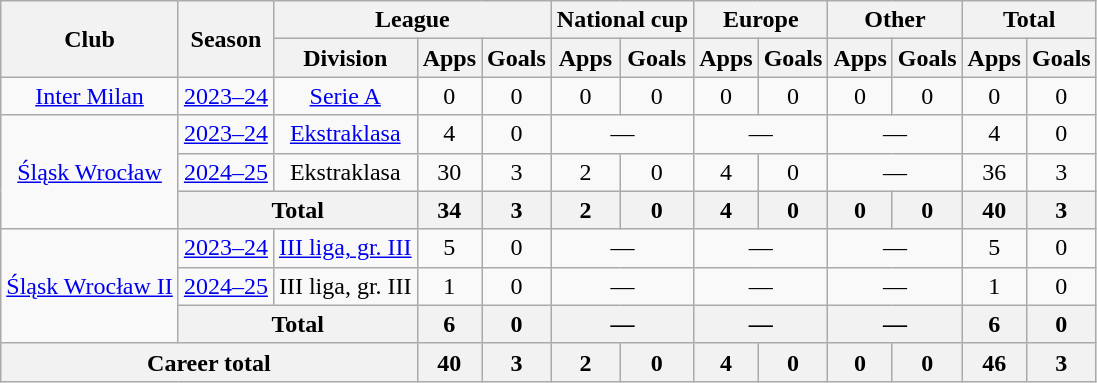<table class="wikitable" style="text-align: center;">
<tr>
<th rowspan="2">Club</th>
<th rowspan="2">Season</th>
<th colspan="3">League</th>
<th colspan="2">National cup</th>
<th colspan="2">Europe</th>
<th colspan="2">Other</th>
<th colspan="2">Total</th>
</tr>
<tr>
<th>Division</th>
<th>Apps</th>
<th>Goals</th>
<th>Apps</th>
<th>Goals</th>
<th>Apps</th>
<th>Goals</th>
<th>Apps</th>
<th>Goals</th>
<th>Apps</th>
<th>Goals</th>
</tr>
<tr>
<td><a href='#'>Inter Milan</a></td>
<td><a href='#'>2023–24</a></td>
<td><a href='#'>Serie A</a></td>
<td>0</td>
<td>0</td>
<td>0</td>
<td>0</td>
<td>0</td>
<td>0</td>
<td>0</td>
<td>0</td>
<td>0</td>
<td>0</td>
</tr>
<tr>
<td rowspan="3"><a href='#'>Śląsk Wrocław</a></td>
<td><a href='#'>2023–24</a></td>
<td><a href='#'>Ekstraklasa</a></td>
<td>4</td>
<td>0</td>
<td colspan="2">—</td>
<td colspan="2">—</td>
<td colspan="2">—</td>
<td>4</td>
<td>0</td>
</tr>
<tr>
<td><a href='#'>2024–25</a></td>
<td>Ekstraklasa</td>
<td>30</td>
<td>3</td>
<td>2</td>
<td>0</td>
<td>4</td>
<td>0</td>
<td colspan="2">—</td>
<td>36</td>
<td>3</td>
</tr>
<tr>
<th colspan="2">Total</th>
<th>34</th>
<th>3</th>
<th>2</th>
<th>0</th>
<th>4</th>
<th>0</th>
<th>0</th>
<th>0</th>
<th>40</th>
<th>3</th>
</tr>
<tr>
<td rowspan="3"><a href='#'>Śląsk Wrocław II</a></td>
<td><a href='#'>2023–24</a></td>
<td><a href='#'>III liga, gr. III</a></td>
<td>5</td>
<td>0</td>
<td colspan="2">—</td>
<td colspan="2">—</td>
<td colspan="2">—</td>
<td>5</td>
<td>0</td>
</tr>
<tr>
<td><a href='#'>2024–25</a></td>
<td>III liga, gr. III</td>
<td>1</td>
<td>0</td>
<td colspan="2">—</td>
<td colspan="2">—</td>
<td colspan="2">—</td>
<td>1</td>
<td>0</td>
</tr>
<tr>
<th colspan="2">Total</th>
<th>6</th>
<th>0</th>
<th colspan="2">—</th>
<th colspan="2">—</th>
<th colspan="2">—</th>
<th>6</th>
<th>0</th>
</tr>
<tr>
<th colspan="3">Career total</th>
<th>40</th>
<th>3</th>
<th>2</th>
<th>0</th>
<th>4</th>
<th>0</th>
<th>0</th>
<th>0</th>
<th>46</th>
<th>3</th>
</tr>
</table>
